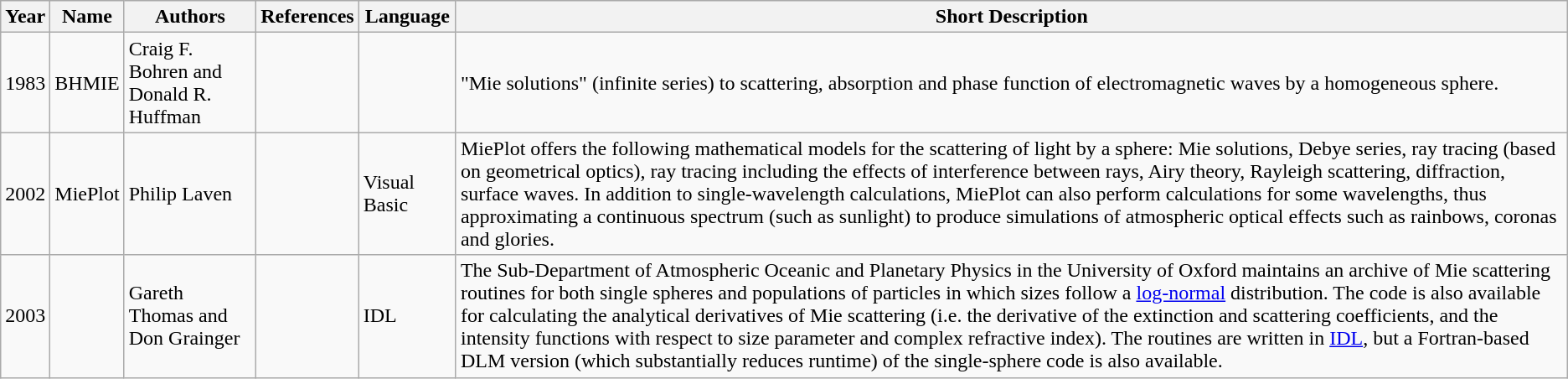<table class="wikitable">
<tr style="background-color: #efefef;">
<th>Year</th>
<th>Name</th>
<th>Authors</th>
<th>References</th>
<th>Language</th>
<th>Short Description</th>
</tr>
<tr>
<td>1983</td>
<td>BHMIE </td>
<td>Craig F. Bohren and Donald R. Huffman</td>
<td></td>
<td><br>   </td>
<td>"Mie solutions" (infinite series) to scattering, absorption and phase function of electromagnetic waves by a homogeneous sphere.</td>
</tr>
<tr>
<td>2002</td>
<td>MiePlot </td>
<td>Philip Laven</td>
<td></td>
<td>Visual Basic</td>
<td>MiePlot offers the following mathematical models for the scattering of light by a sphere: Mie solutions, Debye series, ray tracing (based on geometrical optics), ray tracing including the effects of interference between rays, Airy theory, Rayleigh scattering, diffraction, surface waves.  In addition to single-wavelength calculations, MiePlot can also perform calculations for some wavelengths, thus approximating a continuous spectrum (such as sunlight) to produce simulations of atmospheric optical effects such as rainbows, coronas and glories.</td>
</tr>
<tr>
<td>2003</td>
<td></td>
<td>Gareth Thomas and Don Grainger</td>
<td></td>
<td>IDL</td>
<td>The Sub-Department of Atmospheric Oceanic and Planetary Physics in the University of Oxford maintains an archive of Mie scattering routines for both single spheres and populations of particles in which sizes follow a <a href='#'>log-normal</a> distribution. The code is also available for calculating the analytical derivatives of Mie scattering (i.e. the derivative of the extinction and scattering coefficients, and the intensity functions with respect to size parameter and complex refractive index). The routines are written in <a href='#'>IDL</a>, but a Fortran-based DLM version (which substantially reduces runtime) of the single-sphere code is also available.</td>
</tr>
</table>
